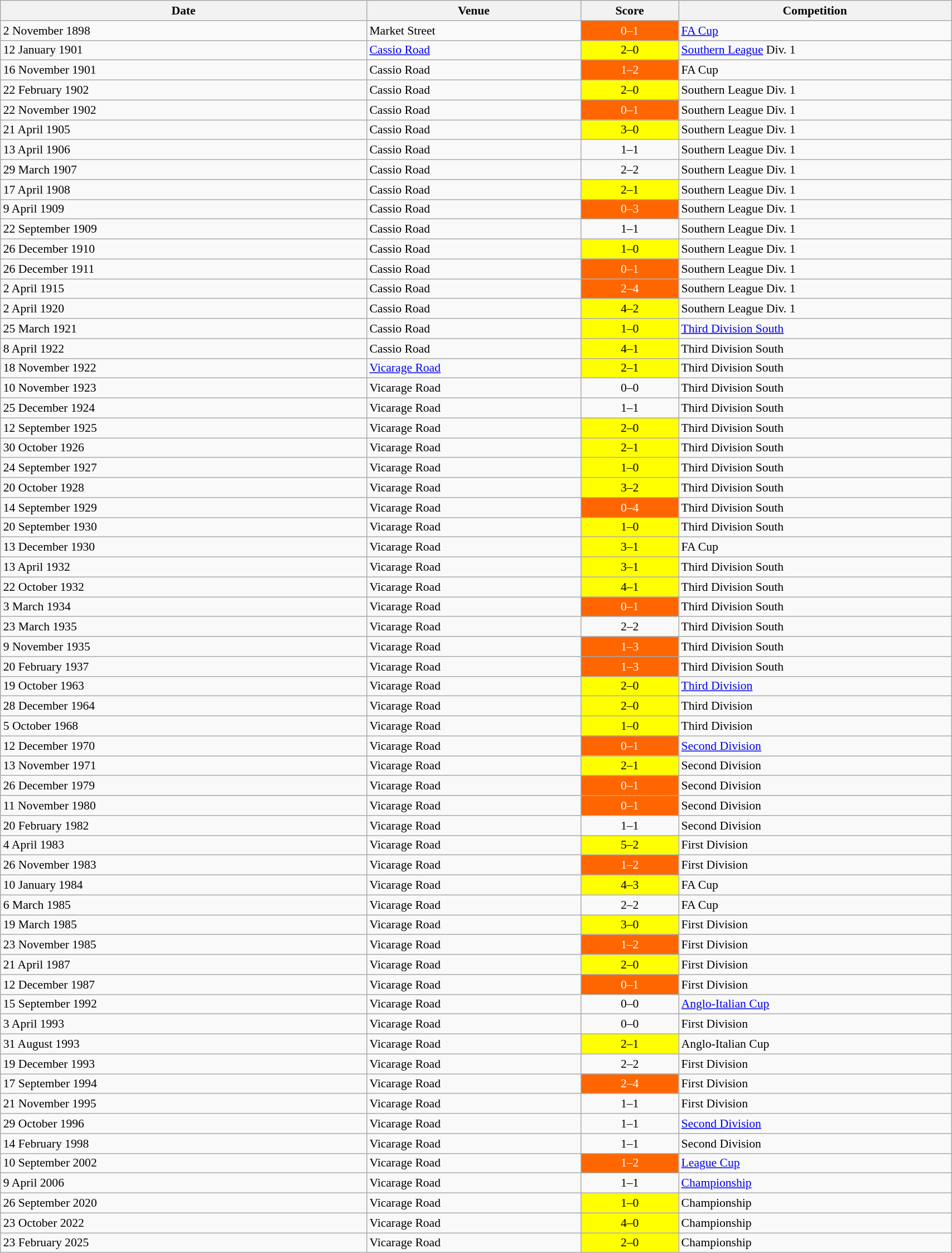<table class="wikitable" style="font-size:90%" width=90%;>
<tr>
<th width=150>Date</th>
<th width=85>Venue</th>
<th width=35>Score</th>
<th width=110>Competition</th>
</tr>
<tr>
<td>2 November 1898</td>
<td>Market Street</td>
<td align="center" style="background:#FF6600;color:white">0–1</td>
<td><a href='#'>FA Cup</a></td>
</tr>
<tr>
<td>12 January 1901</td>
<td><a href='#'>Cassio Road</a></td>
<td align="center" style="background:#FFFF00">2–0</td>
<td><a href='#'>Southern League</a> Div. 1</td>
</tr>
<tr>
<td>16 November 1901</td>
<td>Cassio Road</td>
<td align="center" style="background:#FF6600;color:white">1–2</td>
<td>FA Cup</td>
</tr>
<tr>
<td>22 February 1902</td>
<td>Cassio Road</td>
<td align="center" style="background:#FFFF00">2–0</td>
<td>Southern League Div. 1</td>
</tr>
<tr>
<td>22 November 1902</td>
<td>Cassio Road</td>
<td align="center" style="background:#FF6600;color:white">0–1</td>
<td>Southern League Div. 1</td>
</tr>
<tr>
<td>21 April 1905</td>
<td>Cassio Road</td>
<td align="center" style="background:#FFFF00">3–0</td>
<td>Southern League Div. 1</td>
</tr>
<tr>
<td>13 April 1906</td>
<td>Cassio Road</td>
<td align="center">1–1</td>
<td>Southern League Div. 1</td>
</tr>
<tr>
<td>29 March 1907</td>
<td>Cassio Road</td>
<td align="center">2–2</td>
<td>Southern League Div. 1</td>
</tr>
<tr>
<td>17 April 1908</td>
<td>Cassio Road</td>
<td align="center" style="background:#FFFF00">2–1</td>
<td>Southern League Div. 1</td>
</tr>
<tr>
<td>9 April 1909</td>
<td>Cassio Road</td>
<td align="center" style="background:#FF6600;color:white">0–3</td>
<td>Southern League Div. 1</td>
</tr>
<tr>
<td>22 September 1909</td>
<td>Cassio Road</td>
<td align="center">1–1</td>
<td>Southern League Div. 1</td>
</tr>
<tr>
<td>26 December 1910</td>
<td>Cassio Road</td>
<td align="center" style="background:#FFFF00">1–0</td>
<td>Southern League Div. 1</td>
</tr>
<tr>
<td>26 December 1911</td>
<td>Cassio Road</td>
<td align="center" style="background:#FF6600;color:white">0–1</td>
<td>Southern League Div. 1</td>
</tr>
<tr>
<td>2 April 1915</td>
<td>Cassio Road</td>
<td align="center" style="background:#FF6600;color:white">2–4</td>
<td>Southern League Div. 1</td>
</tr>
<tr>
<td>2 April 1920</td>
<td>Cassio Road</td>
<td align="center" style="background:#FFFF00">4–2</td>
<td>Southern League Div. 1</td>
</tr>
<tr>
<td>25 March 1921</td>
<td>Cassio Road</td>
<td align="center" style="background:#FFFF00">1–0</td>
<td><a href='#'>Third Division South</a></td>
</tr>
<tr>
<td>8 April 1922</td>
<td>Cassio Road</td>
<td align="center" style="background:#FFFF00">4–1</td>
<td>Third Division South</td>
</tr>
<tr>
<td>18 November 1922</td>
<td><a href='#'>Vicarage Road</a></td>
<td align="center" style="background:#FFFF00">2–1</td>
<td>Third Division South</td>
</tr>
<tr>
<td>10 November 1923</td>
<td>Vicarage Road</td>
<td align="center">0–0</td>
<td>Third Division South</td>
</tr>
<tr>
<td>25 December 1924</td>
<td>Vicarage Road</td>
<td align="center">1–1</td>
<td>Third Division South</td>
</tr>
<tr>
<td>12 September 1925</td>
<td>Vicarage Road</td>
<td align="center" style="background:#FFFF00">2–0</td>
<td>Third Division South</td>
</tr>
<tr>
<td>30 October 1926</td>
<td>Vicarage Road</td>
<td align="center" style="background:#FFFF00">2–1</td>
<td>Third Division South</td>
</tr>
<tr>
<td>24 September 1927</td>
<td>Vicarage Road</td>
<td align="center" style="background:#FFFF00">1–0</td>
<td>Third Division South</td>
</tr>
<tr>
<td>20 October 1928</td>
<td>Vicarage Road</td>
<td align="center" style="background:#FFFF00">3–2</td>
<td>Third Division South</td>
</tr>
<tr>
<td>14 September 1929</td>
<td>Vicarage Road</td>
<td align="center" style="background:#FF6600;color:white">0–4</td>
<td>Third Division South</td>
</tr>
<tr>
<td>20 September 1930</td>
<td>Vicarage Road</td>
<td align="center" style="background:#FFFF00">1–0</td>
<td>Third Division South</td>
</tr>
<tr>
<td>13 December 1930</td>
<td>Vicarage Road</td>
<td align="center" style="background:#FFFF00">3–1</td>
<td>FA Cup</td>
</tr>
<tr>
<td>13 April 1932</td>
<td>Vicarage Road</td>
<td align="center" style="background:#FFFF00">3–1</td>
<td>Third Division South</td>
</tr>
<tr>
<td>22 October 1932</td>
<td>Vicarage Road</td>
<td align="center" style="background:#FFFF00">4–1</td>
<td>Third Division South</td>
</tr>
<tr>
<td>3 March 1934</td>
<td>Vicarage Road</td>
<td align="center" style="background:#FF6600;color:white">0–1</td>
<td>Third Division South</td>
</tr>
<tr>
<td>23 March 1935</td>
<td>Vicarage Road</td>
<td align="center">2–2</td>
<td>Third Division South</td>
</tr>
<tr>
<td>9 November 1935</td>
<td>Vicarage Road</td>
<td align="center" style="background:#FF6600;color:white">1–3</td>
<td>Third Division South</td>
</tr>
<tr>
<td>20 February 1937</td>
<td>Vicarage Road</td>
<td align="center" style="background:#FF6600;color:white">1–3</td>
<td>Third Division South</td>
</tr>
<tr>
<td>19 October 1963</td>
<td>Vicarage Road</td>
<td align="center" style="background:#FFFF00">2–0</td>
<td><a href='#'>Third Division</a></td>
</tr>
<tr>
<td>28 December 1964</td>
<td>Vicarage Road</td>
<td align="center" style="background:#FFFF00">2–0</td>
<td>Third Division</td>
</tr>
<tr>
<td>5 October 1968</td>
<td>Vicarage Road</td>
<td align="center" style="background:#FFFF00">1–0</td>
<td>Third Division</td>
</tr>
<tr>
<td>12 December 1970</td>
<td>Vicarage Road</td>
<td align="center" style="background:#FF6600;color:white">0–1</td>
<td><a href='#'>Second Division</a></td>
</tr>
<tr>
<td>13 November 1971</td>
<td>Vicarage Road</td>
<td align="center" style="background:#FFFF00">2–1</td>
<td>Second Division</td>
</tr>
<tr>
<td>26 December 1979</td>
<td>Vicarage Road</td>
<td align="center" style="background:#FF6600;color:white">0–1</td>
<td>Second Division</td>
</tr>
<tr>
<td>11 November 1980</td>
<td>Vicarage Road</td>
<td align="center" style="background:#FF6600;color:white">0–1</td>
<td>Second Division</td>
</tr>
<tr>
<td>20 February 1982</td>
<td>Vicarage Road</td>
<td align="center">1–1</td>
<td>Second Division</td>
</tr>
<tr>
<td>4 April 1983</td>
<td>Vicarage Road</td>
<td align="center" style="background:#FFFF00">5–2</td>
<td>First Division</td>
</tr>
<tr>
<td>26 November 1983</td>
<td>Vicarage Road</td>
<td align="center" style="background:#FF6600;color:white">1–2</td>
<td>First Division</td>
</tr>
<tr>
<td>10 January 1984</td>
<td>Vicarage Road</td>
<td align="center" style="background:#FFFF00">4–3</td>
<td>FA Cup</td>
</tr>
<tr>
<td>6 March 1985</td>
<td>Vicarage Road</td>
<td align="center">2–2</td>
<td>FA Cup</td>
</tr>
<tr>
<td>19 March 1985</td>
<td>Vicarage Road</td>
<td align="center" style="background:#FFFF00">3–0</td>
<td>First Division</td>
</tr>
<tr>
<td>23 November 1985</td>
<td>Vicarage Road</td>
<td align="center" style="background:#FF6600;color:white">1–2</td>
<td>First Division</td>
</tr>
<tr>
<td>21 April 1987</td>
<td>Vicarage Road</td>
<td align="center" style="background:#FFFF00">2–0</td>
<td>First Division</td>
</tr>
<tr>
<td>12 December 1987</td>
<td>Vicarage Road</td>
<td align="center" style="background:#FF6600;color:white">0–1</td>
<td>First Division</td>
</tr>
<tr>
<td>15 September 1992</td>
<td>Vicarage Road</td>
<td align="center">0–0</td>
<td><a href='#'>Anglo-Italian Cup</a></td>
</tr>
<tr>
<td>3 April 1993</td>
<td>Vicarage Road</td>
<td align="center">0–0</td>
<td>First Division</td>
</tr>
<tr>
<td>31 August 1993</td>
<td>Vicarage Road</td>
<td align="center" style="background:#FFFF00">2–1</td>
<td>Anglo-Italian Cup</td>
</tr>
<tr>
<td>19 December 1993</td>
<td>Vicarage Road</td>
<td align="center">2–2</td>
<td>First Division</td>
</tr>
<tr>
<td>17 September 1994</td>
<td>Vicarage Road</td>
<td align="center" style="background:#FF6600;color:white">2–4</td>
<td>First Division</td>
</tr>
<tr>
<td>21 November 1995</td>
<td>Vicarage Road</td>
<td align="center">1–1</td>
<td>First Division</td>
</tr>
<tr>
<td>29 October 1996</td>
<td>Vicarage Road</td>
<td align="center">1–1</td>
<td><a href='#'>Second Division</a></td>
</tr>
<tr>
<td>14 February 1998</td>
<td>Vicarage Road</td>
<td align="center">1–1</td>
<td>Second Division</td>
</tr>
<tr>
<td>10 September 2002</td>
<td>Vicarage Road</td>
<td align="center" style="background:#FF6600;color:white">1–2</td>
<td><a href='#'>League Cup</a></td>
</tr>
<tr>
<td>9 April 2006</td>
<td>Vicarage Road</td>
<td align="center">1–1</td>
<td><a href='#'>Championship</a></td>
</tr>
<tr>
<td>26 September 2020</td>
<td>Vicarage Road</td>
<td align="center" style="background:#FFFF00">1–0</td>
<td>Championship</td>
</tr>
<tr>
<td>23 October 2022</td>
<td>Vicarage Road</td>
<td align="center" style="background:#FFFF00">4–0</td>
<td>Championship</td>
</tr>
<tr>
<td>23 February 2025</td>
<td>Vicarage Road</td>
<td align="center" style="background:#FFFF00">2–0</td>
<td>Championship</td>
</tr>
</table>
